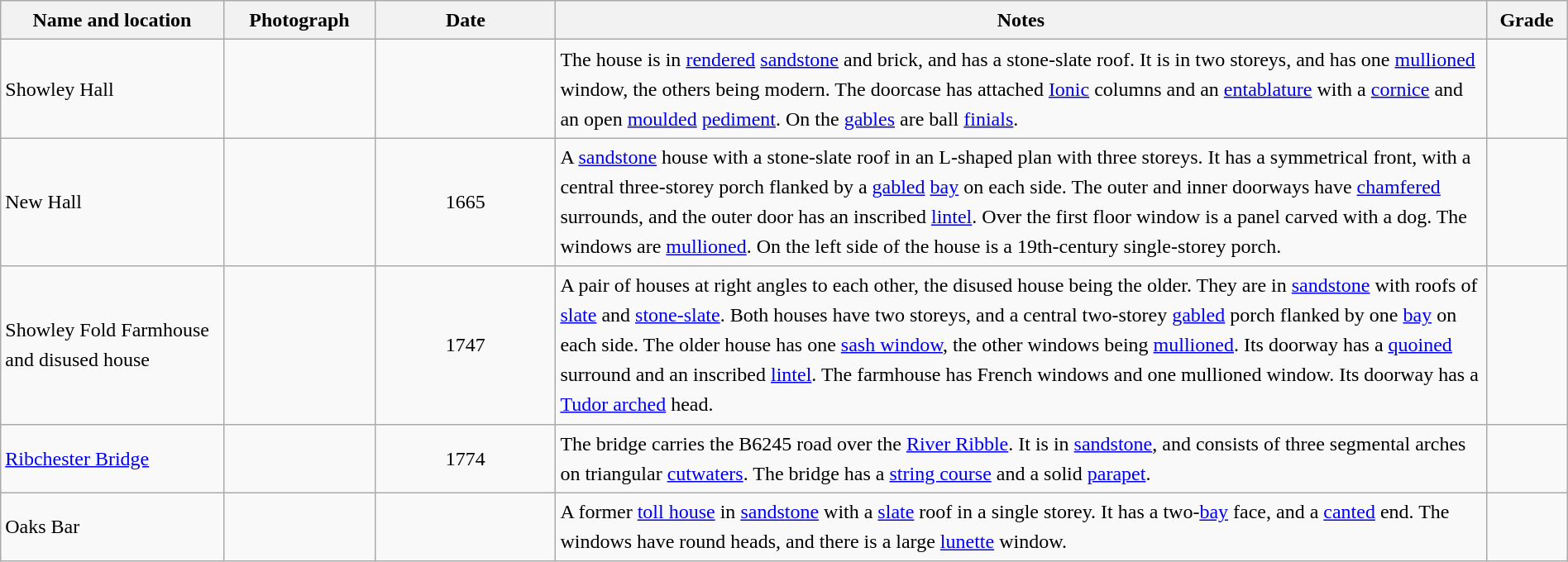<table class="wikitable sortable plainrowheaders" style="width:100%;border:0px;text-align:left;line-height:150%;">
<tr>
<th scope="col"  style="width:150px">Name and location</th>
<th scope="col"  style="width:100px" class="unsortable">Photograph</th>
<th scope="col"  style="width:120px">Date</th>
<th scope="col"  style="width:650px" class="unsortable">Notes</th>
<th scope="col"  style="width:50px">Grade</th>
</tr>
<tr>
<td>Showley Hall<br><small></small></td>
<td></td>
<td align="center"></td>
<td>The house is in <a href='#'>rendered</a> <a href='#'>sandstone</a> and brick, and has a stone-slate roof.  It is in two storeys, and has one <a href='#'>mullioned</a> window, the others being modern.  The doorcase has attached <a href='#'>Ionic</a> columns and an <a href='#'>entablature</a> with a <a href='#'>cornice</a> and an open <a href='#'>moulded</a> <a href='#'>pediment</a>.  On the <a href='#'>gables</a> are ball <a href='#'>finials</a>.</td>
<td align="center" ></td>
</tr>
<tr>
<td>New Hall<br><small></small></td>
<td></td>
<td align="center">1665</td>
<td>A <a href='#'>sandstone</a> house with a stone-slate roof in an L-shaped plan with three storeys.  It has a symmetrical front, with a central three-storey porch flanked by a <a href='#'>gabled</a> <a href='#'>bay</a> on each side.  The outer and inner doorways have <a href='#'>chamfered</a> surrounds, and the outer door has an inscribed <a href='#'>lintel</a>.  Over the first floor window is a panel carved with a dog.  The windows are <a href='#'>mullioned</a>.  On the left side of the house is a 19th-century single-storey porch.</td>
<td align="center" ></td>
</tr>
<tr>
<td>Showley Fold Farmhouse and disused house<br><small></small></td>
<td></td>
<td align="center">1747</td>
<td>A pair of houses at right angles to each other, the disused house being the older.  They are in <a href='#'>sandstone</a> with roofs of <a href='#'>slate</a> and <a href='#'>stone-slate</a>.  Both houses have two storeys, and a central two-storey <a href='#'>gabled</a> porch flanked by one <a href='#'>bay</a> on each side.  The older house has one <a href='#'>sash window</a>, the other windows being <a href='#'>mullioned</a>.  Its doorway has a <a href='#'>quoined</a> surround and an inscribed <a href='#'>lintel</a>.  The farmhouse has French windows and one mullioned window.  Its doorway has a <a href='#'>Tudor arched</a> head.</td>
<td align="center" ></td>
</tr>
<tr>
<td><a href='#'>Ribchester Bridge</a><br><small></small></td>
<td></td>
<td align="center">1774</td>
<td>The bridge carries the B6245 road over the <a href='#'>River Ribble</a>.  It is in <a href='#'>sandstone</a>, and consists of three segmental arches on triangular <a href='#'>cutwaters</a>.  The bridge has a <a href='#'>string course</a> and a solid <a href='#'>parapet</a>.</td>
<td align="center" ></td>
</tr>
<tr>
<td>Oaks Bar<br><small></small></td>
<td></td>
<td align="center"></td>
<td>A former <a href='#'>toll house</a> in <a href='#'>sandstone</a> with a <a href='#'>slate</a> roof in a single storey.  It has a two-<a href='#'>bay</a> face, and a <a href='#'>canted</a> end.  The windows have round heads, and there is a large <a href='#'>lunette</a> window.</td>
<td align="center" ></td>
</tr>
<tr>
</tr>
</table>
